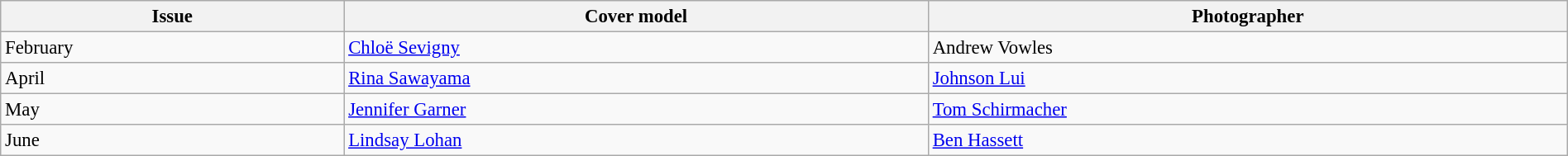<table class="sortable wikitable"  style="font-size:95%; width:100%;">
<tr>
<th style="text-align:center;">Issue</th>
<th style="text-align:center;">Cover model</th>
<th style="text-align:center;">Photographer</th>
</tr>
<tr>
<td>February</td>
<td><a href='#'>Chloë Sevigny</a></td>
<td>Andrew Vowles</td>
</tr>
<tr>
<td>April</td>
<td><a href='#'>Rina Sawayama</a></td>
<td><a href='#'>Johnson Lui</a></td>
</tr>
<tr>
<td>May</td>
<td><a href='#'>Jennifer Garner</a></td>
<td><a href='#'>Tom Schirmacher</a></td>
</tr>
<tr>
<td>June</td>
<td><a href='#'>Lindsay Lohan</a></td>
<td><a href='#'>Ben Hassett</a></td>
</tr>
</table>
